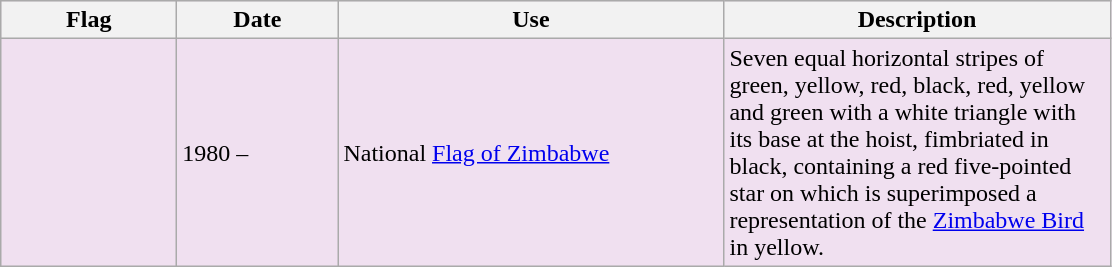<table class="wikitable" style="background:#f0e0f0;">
<tr style="background:#efefef;">
<th style="width:110px;">Flag</th>
<th style="width:100px;">Date</th>
<th style="width:250px;">Use</th>
<th style="width:250px;">Description</th>
</tr>
<tr>
<td></td>
<td>1980 –</td>
<td>National <a href='#'>Flag of Zimbabwe</a></td>
<td>Seven equal horizontal stripes of green, yellow, red, black, red, yellow and green with a white triangle with its base at the hoist, fimbriated in black, containing a red five-pointed star on which is superimposed a representation of the <a href='#'>Zimbabwe Bird</a> in yellow.</td>
</tr>
</table>
